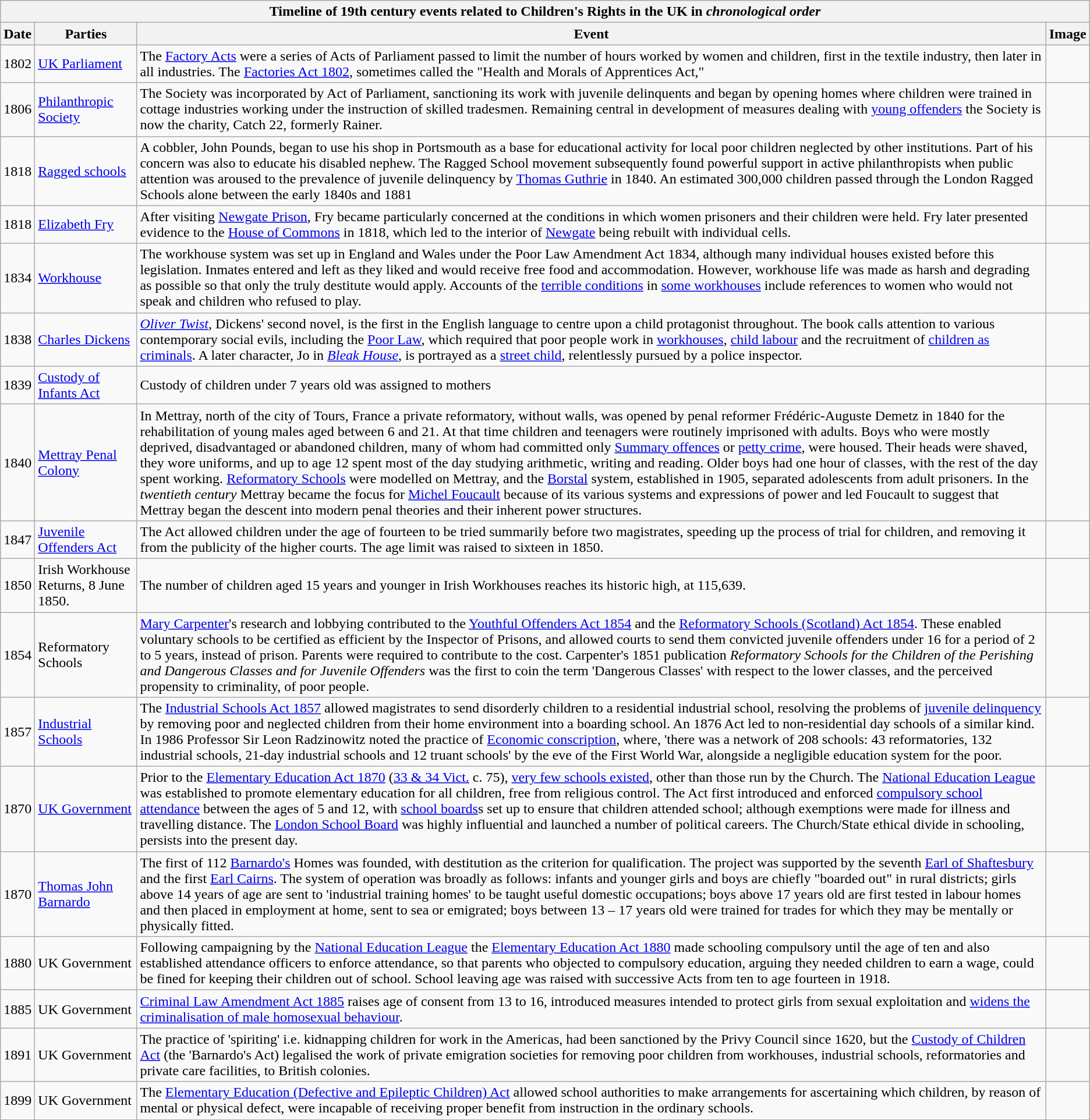<table class="wikitable">
<tr>
<th align="center" colspan="6"><strong>Timeline of 19th century events related to Children's Rights in the UK</strong> in <em>chronological order</em></th>
</tr>
<tr>
<th>Date</th>
<th>Parties</th>
<th>Event</th>
<th>Image</th>
</tr>
<tr>
<td>1802</td>
<td><a href='#'>UK Parliament</a></td>
<td>The <a href='#'>Factory Acts</a> were a series of Acts of Parliament passed to limit the number of hours worked by women and children, first in the textile industry, then later in all industries. The <a href='#'>Factories Act 1802</a>, sometimes called the "Health and Morals of Apprentices Act,"</td>
<td></td>
</tr>
<tr>
<td>1806</td>
<td><a href='#'>Philanthropic Society</a></td>
<td>The Society was incorporated by Act of Parliament, sanctioning its work with juvenile delinquents and began by opening homes where children were trained in cottage industries working under the instruction of skilled tradesmen. Remaining central in development of measures dealing with <a href='#'>young offenders</a> the Society is now the charity, Catch 22, formerly Rainer.</td>
<td></td>
</tr>
<tr>
<td>1818</td>
<td><a href='#'>Ragged schools</a></td>
<td>A cobbler, John Pounds, began to use his shop in Portsmouth as a base for educational activity for local poor children neglected by other institutions. Part of his concern was also to educate his disabled nephew. The Ragged School movement subsequently found powerful support in active philanthropists when public attention was aroused to the prevalence of juvenile delinquency by <a href='#'>Thomas Guthrie</a> in 1840. An estimated 300,000 children passed through the London Ragged Schools alone between the early 1840s and 1881</td>
</tr>
<tr>
<td>1818</td>
<td><a href='#'>Elizabeth Fry</a></td>
<td>After visiting <a href='#'>Newgate Prison</a>, Fry became particularly concerned at the conditions in which women prisoners and their children were held. Fry later presented evidence to the <a href='#'>House of Commons</a> in 1818, which led to the interior of <a href='#'>Newgate</a> being rebuilt with individual cells.</td>
<td></td>
</tr>
<tr>
<td>1834</td>
<td><a href='#'>Workhouse</a></td>
<td>The workhouse system was set up in England and Wales under the Poor Law Amendment Act 1834, although many individual houses existed before this legislation. Inmates entered and left as they liked and would receive free food and accommodation. However, workhouse life was made as harsh and degrading as possible so that only the truly destitute would apply. Accounts of the <a href='#'>terrible conditions</a> in <a href='#'>some workhouses</a> include references to women who would not speak and children who refused to play.</td>
<td></td>
</tr>
<tr>
<td>1838</td>
<td><a href='#'>Charles Dickens</a></td>
<td><em><a href='#'>Oliver Twist</a></em>, Dickens' second novel, is the first in the English language to centre upon a child protagonist throughout.  The book calls attention to various contemporary social evils, including the <a href='#'>Poor Law</a>, which required that poor people work in <a href='#'>workhouses</a>, <a href='#'>child labour</a> and the recruitment of <a href='#'>children as criminals</a>. A later character, Jo in <em><a href='#'>Bleak House</a></em>, is portrayed as a <a href='#'>street child</a>, relentlessly pursued by a police inspector.</td>
<td></td>
</tr>
<tr>
<td>1839</td>
<td><a href='#'>Custody of Infants Act</a></td>
<td>Custody of children under 7 years old was assigned to mothers</td>
</tr>
<tr>
<td>1840</td>
<td><a href='#'>Mettray Penal Colony</a></td>
<td>In Mettray, north of the city of Tours, France a private reformatory, without walls, was opened by penal reformer Frédéric-Auguste Demetz in 1840 for the rehabilitation of young males aged between 6 and 21. At that time children and teenagers were routinely imprisoned with adults. Boys who were mostly deprived, disadvantaged or abandoned children, many of whom had committed only <a href='#'>Summary offences</a> or <a href='#'>petty crime</a>, were housed. Their heads were shaved, they wore uniforms, and up to age 12 spent most of the day studying arithmetic, writing and reading. Older boys had one hour of classes, with the rest of the day spent working. <a href='#'>Reformatory Schools</a> were modelled on Mettray, and the <a href='#'>Borstal</a> system, established in 1905, separated adolescents from adult prisoners. In the <em>twentieth century</em> Mettray became the focus for <a href='#'>Michel Foucault</a> because of its various systems and expressions of power and led Foucault to suggest that Mettray began the descent into modern penal theories and their inherent power structures.</td>
<td></td>
</tr>
<tr>
<td>1847</td>
<td><a href='#'>Juvenile Offenders Act</a></td>
<td>The Act allowed children under the age of fourteen to be tried summarily before two magistrates, speeding up the process of trial for children, and removing it from the publicity of the higher courts. The age limit was raised to sixteen in 1850.</td>
<td></td>
</tr>
<tr>
<td>1850</td>
<td>Irish Workhouse Returns, 8 June 1850.</td>
<td>The number of children aged 15 years and younger in Irish Workhouses reaches its historic high, at 115,639.</td>
<td></td>
</tr>
<tr>
<td>1854</td>
<td>Reformatory Schools</td>
<td><a href='#'>Mary Carpenter</a>'s research and lobbying contributed to the <a href='#'>Youthful Offenders Act 1854</a> and the <a href='#'>Reformatory Schools (Scotland) Act 1854</a>. These enabled voluntary schools to be certified as efficient by the Inspector of Prisons, and allowed courts to send them convicted juvenile offenders under 16 for a period of 2 to 5 years, instead of prison. Parents were required to contribute to the cost. Carpenter's 1851 publication <em>Reformatory Schools for the Children of the Perishing and Dangerous Classes and for Juvenile Offenders</em> was the first to coin the term 'Dangerous Classes' with respect to the lower classes, and the perceived propensity to criminality, of poor people.</td>
<td></td>
</tr>
<tr>
<td>1857</td>
<td><a href='#'>Industrial Schools</a></td>
<td>The <a href='#'>Industrial Schools Act 1857</a> allowed magistrates to send disorderly children to a residential industrial school, resolving the problems of <a href='#'>juvenile delinquency</a> by removing poor and neglected children from their home environment into a boarding school. An 1876 Act led to non-residential day schools of a similar kind. In 1986 Professor Sir Leon Radzinowitz noted the practice of <a href='#'>Economic conscription</a>, where, 'there was a network of 208 schools: 43 reformatories, 132 industrial schools, 21-day industrial schools and 12 truant schools' by the eve of the First World War, alongside a negligible education system for the poor.</td>
<td></td>
</tr>
<tr>
<td>1870</td>
<td><a href='#'>UK Government</a></td>
<td>Prior to the <a href='#'>Elementary Education Act 1870</a> (<a href='#'>33 & 34 Vict.</a> c. 75), <a href='#'>very few schools existed</a>, other than those run by the Church. The <a href='#'>National Education League</a> was established to promote elementary education for all children, free from religious control. The Act first introduced and enforced <a href='#'>compulsory school attendance</a> between the ages of 5 and 12, with <a href='#'>school boards</a>s set up to ensure that children attended school; although exemptions were made for illness and travelling distance. The <a href='#'>London School Board</a> was highly influential and launched a number of political careers.  The Church/State ethical divide in schooling, persists into the present day.</td>
<td></td>
</tr>
<tr>
<td>1870</td>
<td><a href='#'>Thomas John Barnardo</a></td>
<td>The first of 112 <a href='#'>Barnardo's</a> Homes was founded, with destitution as the criterion for qualification. The project was supported by the seventh <a href='#'>Earl of Shaftesbury</a> and the first <a href='#'>Earl Cairns</a>. The system of operation was broadly as follows: infants and younger girls and boys are chiefly "boarded out" in rural districts; girls above 14 years of age are sent to 'industrial training homes' to be taught useful domestic occupations; boys above 17 years old are first tested in labour homes and then placed in employment at home, sent to sea or emigrated; boys between 13 – 17 years old were trained for trades for which they may be mentally or physically fitted.</td>
<td></td>
</tr>
<tr>
<td>1880</td>
<td>UK Government</td>
<td>Following campaigning by the <a href='#'>National Education League</a> the <a href='#'>Elementary Education Act 1880</a> made schooling compulsory until the age of ten and also established attendance officers to enforce attendance, so that parents who objected to compulsory education, arguing they needed children to earn a wage, could be fined for keeping their children out of school.  School leaving age was raised with successive Acts from ten to age fourteen in 1918.</td>
<td></td>
</tr>
<tr>
<td>1885</td>
<td>UK Government</td>
<td><a href='#'>Criminal Law Amendment Act 1885</a> raises age of consent from 13 to 16, introduced measures intended to protect girls from sexual exploitation and <a href='#'>widens the criminalisation of male homosexual behaviour</a>.</td>
<td></td>
</tr>
<tr>
<td>1891</td>
<td>UK Government</td>
<td>The practice of 'spiriting' i.e. kidnapping children for work in the Americas, had been sanctioned by the Privy Council since 1620, but the <a href='#'>Custody of Children Act</a> (the 'Barnardo's Act) legalised the work of private emigration societies for removing poor children from workhouses, industrial schools, reformatories and private care facilities, to British colonies.</td>
<td></td>
</tr>
<tr>
<td>1899</td>
<td>UK Government</td>
<td>The <a href='#'>Elementary Education (Defective and Epileptic Children) Act</a> allowed school authorities to make arrangements for ascertaining which children, by reason of mental or physical defect, were incapable of receiving proper benefit from instruction in the ordinary schools.</td>
<td></td>
</tr>
</table>
